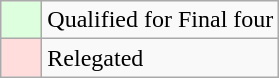<table class="wikitable">
<tr>
<td style="background:#dfd; width:20px;"></td>
<td>Qualified for Final four</td>
</tr>
<tr>
<td style="background:#fdd; width:20px;"></td>
<td>Relegated</td>
</tr>
</table>
